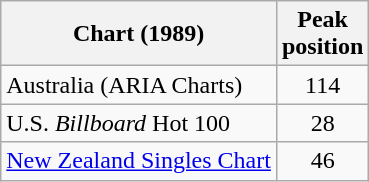<table class="wikitable sortable">
<tr>
<th>Chart (1989)</th>
<th>Peak<br>position</th>
</tr>
<tr>
<td align="left">Australia (ARIA Charts)</td>
<td align="center">114</td>
</tr>
<tr>
<td align="left">U.S. <em>Billboard</em> Hot 100</td>
<td align="center">28</td>
</tr>
<tr>
<td align="left"><a href='#'>New Zealand Singles Chart</a></td>
<td align="center">46</td>
</tr>
</table>
